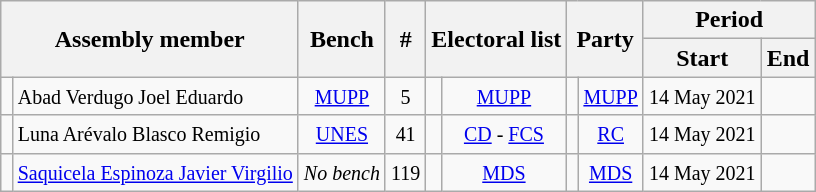<table class="wikitable sortable" style="text-align:center; margin:auto;">
<tr>
<th colspan="2" rowspan="2">Assembly member</th>
<th rowspan="2">Bench</th>
<th rowspan="2">#</th>
<th colspan="2" rowspan="2">Electoral list</th>
<th colspan="2" rowspan="2">Party</th>
<th colspan="2">Period</th>
</tr>
<tr>
<th>Start</th>
<th>End</th>
</tr>
<tr>
<td></td>
<td align="left"><small>Abad Verdugo Joel Eduardo</small></td>
<td><small><a href='#'>MUPP</a></small></td>
<td><small>5</small></td>
<td></td>
<td><small><a href='#'>MUPP</a></small></td>
<td></td>
<td><small><a href='#'>MUPP</a></small></td>
<td><small>14 May 2021</small></td>
<td></td>
</tr>
<tr>
<td></td>
<td align="left"><small>Luna Arévalo Blasco Remigio</small></td>
<td><small><a href='#'>UNES</a></small></td>
<td><small>41</small></td>
<td></td>
<td><small><a href='#'>CD</a> - <a href='#'>FCS</a></small></td>
<td></td>
<td><small><a href='#'>RC</a></small></td>
<td><small>14 May 2021</small></td>
<td></td>
</tr>
<tr>
<td></td>
<td align="left"><small><a href='#'>Saquicela Espinoza Javier Virgilio</a></small></td>
<td><em><small>No bench</small></em></td>
<td><small>119</small></td>
<td></td>
<td><small><a href='#'>MDS</a></small></td>
<td></td>
<td><small><a href='#'>MDS</a></small></td>
<td><small>14 May 2021</small></td>
<td></td>
</tr>
</table>
